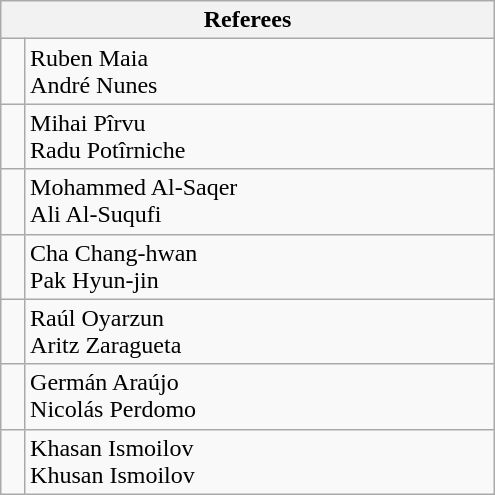<table class="wikitable" style="width: 330px;">
<tr>
<th colspan="2">Referees</th>
</tr>
<tr>
<td></td>
<td>Ruben Maia<br>André Nunes</td>
</tr>
<tr>
<td></td>
<td>Mihai Pîrvu<br>Radu Potîrniche</td>
</tr>
<tr>
<td></td>
<td>Mohammed Al-Saqer<br>Ali Al-Suqufi</td>
</tr>
<tr>
<td></td>
<td>Cha Chang-hwan<br>Pak Hyun-jin</td>
</tr>
<tr>
<td></td>
<td>Raúl Oyarzun<br>Aritz Zaragueta</td>
</tr>
<tr>
<td></td>
<td>Germán Araújo<br>Nicolás Perdomo</td>
</tr>
<tr>
<td></td>
<td>Khasan Ismoilov<br>Khusan Ismoilov</td>
</tr>
</table>
